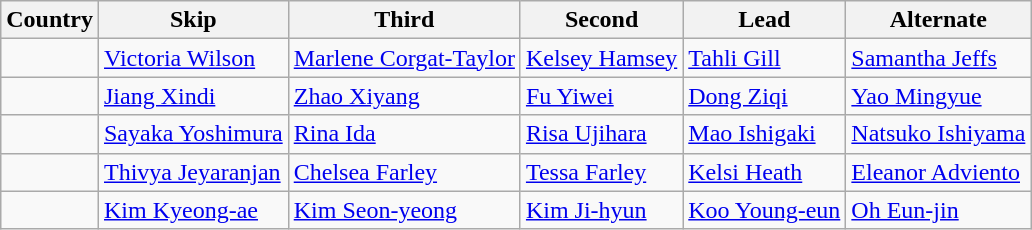<table class=wikitable>
<tr>
<th>Country</th>
<th>Skip</th>
<th>Third</th>
<th>Second</th>
<th>Lead</th>
<th>Alternate</th>
</tr>
<tr>
<td></td>
<td><a href='#'>Victoria Wilson</a></td>
<td><a href='#'>Marlene Corgat-Taylor</a></td>
<td><a href='#'>Kelsey Hamsey</a></td>
<td><a href='#'>Tahli Gill</a></td>
<td><a href='#'>Samantha Jeffs</a></td>
</tr>
<tr>
<td></td>
<td><a href='#'>Jiang Xindi</a></td>
<td><a href='#'>Zhao Xiyang</a></td>
<td><a href='#'>Fu Yiwei</a></td>
<td><a href='#'>Dong Ziqi</a></td>
<td><a href='#'>Yao Mingyue</a></td>
</tr>
<tr>
<td></td>
<td><a href='#'>Sayaka Yoshimura</a></td>
<td><a href='#'>Rina Ida</a></td>
<td><a href='#'>Risa Ujihara</a></td>
<td><a href='#'>Mao Ishigaki</a></td>
<td><a href='#'>Natsuko Ishiyama</a></td>
</tr>
<tr>
<td></td>
<td><a href='#'>Thivya Jeyaranjan</a></td>
<td><a href='#'>Chelsea Farley</a></td>
<td><a href='#'>Tessa Farley</a></td>
<td><a href='#'>Kelsi Heath</a></td>
<td><a href='#'>Eleanor Adviento</a></td>
</tr>
<tr>
<td></td>
<td><a href='#'>Kim Kyeong-ae</a></td>
<td><a href='#'>Kim Seon-yeong</a></td>
<td><a href='#'>Kim Ji-hyun</a></td>
<td><a href='#'>Koo Young-eun</a></td>
<td><a href='#'>Oh Eun-jin</a></td>
</tr>
</table>
